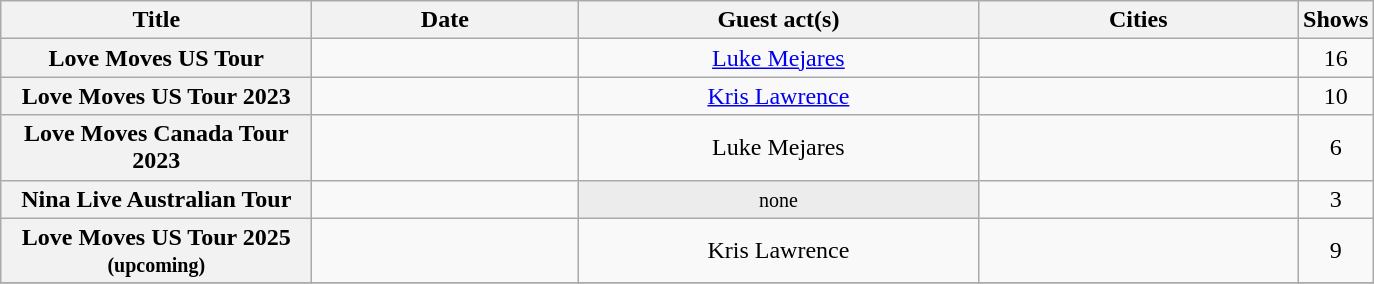<table class="wikitable sortable plainrowheaders" style="text-align:center;">
<tr>
<th scope="col" width="200">Title</th>
<th scope="col" width="170">Date</th>
<th scope="col" width="260">Guest act(s)</th>
<th scope="col" width="205" class="unsortable">Cities</th>
<th scope="col">Shows</th>
</tr>
<tr>
<th scope="row">Love Moves US Tour</th>
<td><br></td>
<td><a href='#'>Luke Mejares</a></td>
<td><br></td>
<td>16</td>
</tr>
<tr>
<th scope="row">Love Moves US Tour 2023</th>
<td><br></td>
<td><a href='#'>Kris Lawrence</a></td>
<td><br></td>
<td>10</td>
</tr>
<tr>
<th scope="row">Love Moves Canada Tour 2023</th>
<td><br></td>
<td>Luke Mejares</td>
<td><br></td>
<td>6</td>
</tr>
<tr>
<th scope="row">Nina Live Australian Tour</th>
<td><br></td>
<td style="background:#ECECEC;"><small>none</small></td>
<td><br></td>
<td>3</td>
</tr>
<tr>
<th scope="row">Love Moves US Tour 2025 <small>(upcoming)</small></th>
<td><br></td>
<td>Kris Lawrence</td>
<td><br></td>
<td>9</td>
</tr>
<tr>
</tr>
</table>
